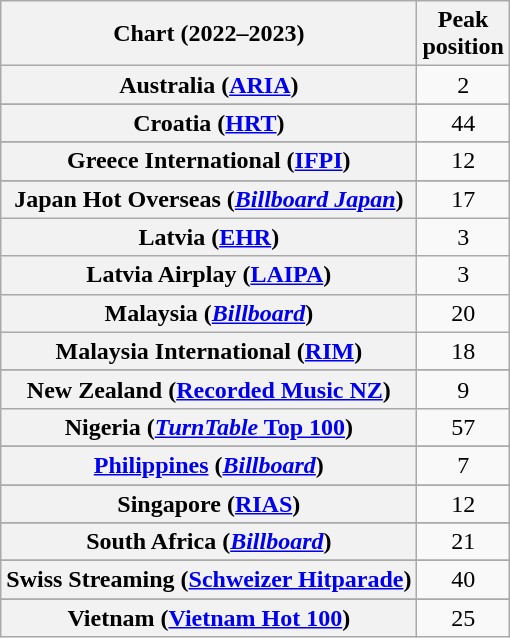<table class="wikitable sortable plainrowheaders" style="text-align:center">
<tr>
<th scope="col">Chart (2022–2023)</th>
<th scope="col">Peak<br>position</th>
</tr>
<tr>
<th scope="row">Australia (<a href='#'>ARIA</a>)</th>
<td>2</td>
</tr>
<tr>
</tr>
<tr>
</tr>
<tr>
</tr>
<tr>
</tr>
<tr>
<th scope="row">Croatia (<a href='#'>HRT</a>)</th>
<td>44</td>
</tr>
<tr>
</tr>
<tr>
</tr>
<tr>
</tr>
<tr>
<th scope="row">Greece International (<a href='#'>IFPI</a>)</th>
<td>12</td>
</tr>
<tr>
</tr>
<tr>
<th scope="row">Japan Hot Overseas (<em><a href='#'>Billboard Japan</a></em>)</th>
<td>17</td>
</tr>
<tr>
<th scope="row">Latvia (<a href='#'>EHR</a>)</th>
<td>3</td>
</tr>
<tr>
<th scope="row">Latvia Airplay (<a href='#'>LAIPA</a>)</th>
<td>3</td>
</tr>
<tr>
<th scope="row">Malaysia (<em><a href='#'>Billboard</a></em>)</th>
<td>20</td>
</tr>
<tr>
<th scope="row">Malaysia International (<a href='#'>RIM</a>)</th>
<td>18</td>
</tr>
<tr>
</tr>
<tr>
</tr>
<tr>
<th scope="row">New Zealand (<a href='#'>Recorded Music NZ</a>)</th>
<td>9</td>
</tr>
<tr>
<th scope="row">Nigeria (<a href='#'><em>TurnTable</em> Top 100</a>)</th>
<td>57</td>
</tr>
<tr>
</tr>
<tr>
<th scope="row"><a href='#'>Philippines</a> (<em><a href='#'>Billboard</a></em>)</th>
<td>7</td>
</tr>
<tr>
</tr>
<tr>
<th scope="row">Singapore (<a href='#'>RIAS</a>)</th>
<td>12</td>
</tr>
<tr>
</tr>
<tr>
<th scope="row">South Africa (<em><a href='#'>Billboard</a></em>)</th>
<td>21</td>
</tr>
<tr>
</tr>
<tr>
</tr>
<tr>
<th scope="row">Swiss Streaming (<a href='#'>Schweizer Hitparade</a>)</th>
<td>40</td>
</tr>
<tr>
</tr>
<tr>
</tr>
<tr>
</tr>
<tr>
</tr>
<tr>
</tr>
<tr>
</tr>
<tr>
<th scope="row">Vietnam (<a href='#'>Vietnam Hot 100</a>)</th>
<td>25</td>
</tr>
</table>
